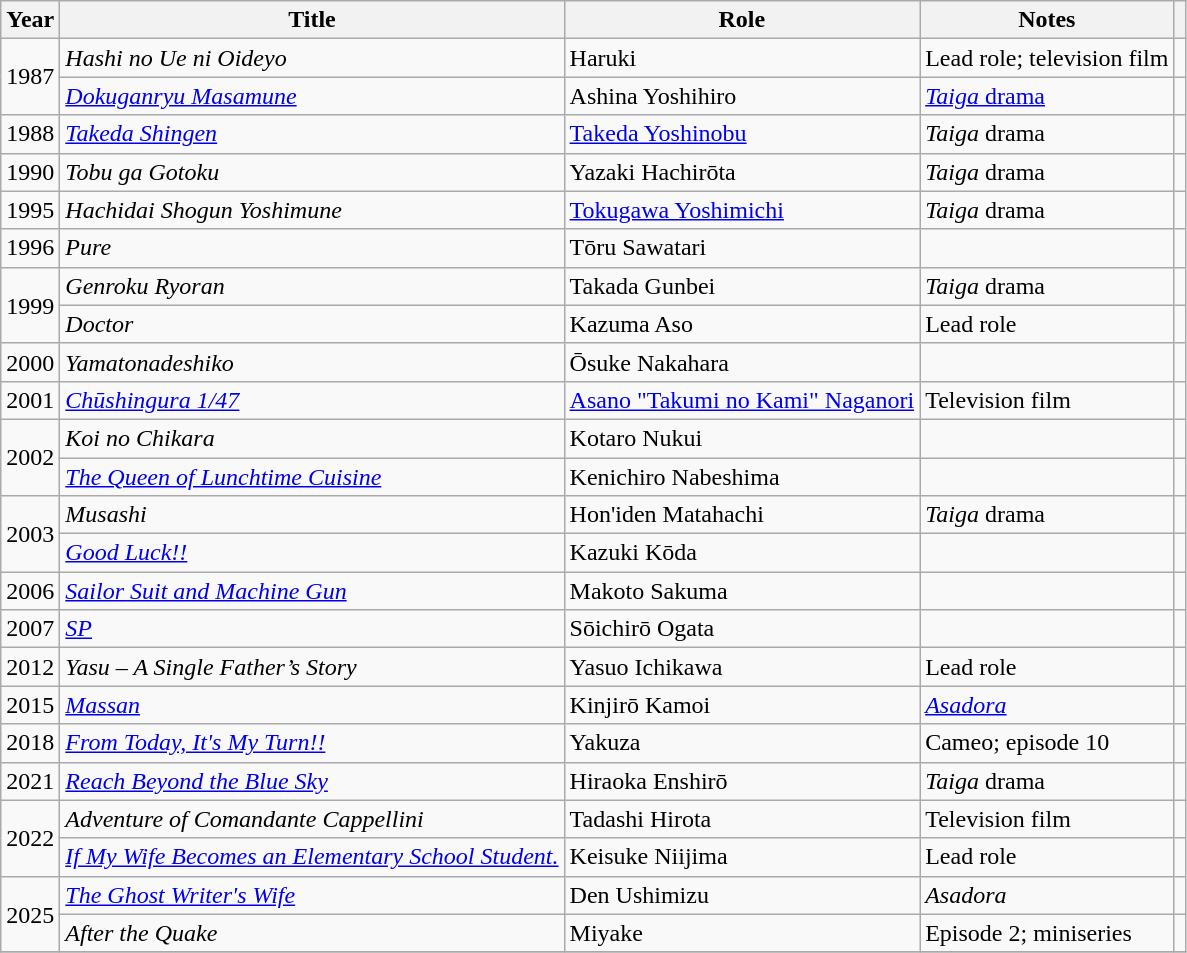<table class="wikitable sortable">
<tr>
<th>Year</th>
<th>Title</th>
<th>Role</th>
<th class="unsortable">Notes</th>
<th class="unsortable"></th>
</tr>
<tr>
<td rowspan="2">1987</td>
<td><em>Hashi no Ue ni Oideyo</em></td>
<td>Haruki</td>
<td>Lead role; television film</td>
<td></td>
</tr>
<tr>
<td><em><a href='#'>Dokuganryu Masamune</a></em></td>
<td>Ashina Yoshihiro</td>
<td><a href='#'><em>Taiga</em> drama</a></td>
<td></td>
</tr>
<tr>
<td>1988</td>
<td><em><a href='#'>Takeda Shingen</a></em></td>
<td><a href='#'>Takeda Yoshinobu</a></td>
<td><em>Taiga</em> drama</td>
<td></td>
</tr>
<tr>
<td>1990</td>
<td><em>Tobu ga Gotoku</em></td>
<td>Yazaki Hachirōta</td>
<td><em>Taiga</em> drama</td>
<td></td>
</tr>
<tr>
<td>1995</td>
<td><em>Hachidai Shogun Yoshimune</em></td>
<td><a href='#'>Tokugawa Yoshimichi</a></td>
<td><em>Taiga</em> drama</td>
<td></td>
</tr>
<tr>
<td>1996</td>
<td><em>Pure</em></td>
<td>Tōru Sawatari</td>
<td></td>
<td></td>
</tr>
<tr>
<td rowspan="2">1999</td>
<td><em>Genroku Ryoran</em></td>
<td>Takada Gunbei</td>
<td><em>Taiga</em> drama</td>
<td></td>
</tr>
<tr>
<td><em>Doctor</em></td>
<td>Kazuma Aso</td>
<td>Lead role</td>
<td></td>
</tr>
<tr>
<td>2000</td>
<td><em>Yamatonadeshiko</em></td>
<td>Ōsuke Nakahara</td>
<td></td>
<td></td>
</tr>
<tr>
<td>2001</td>
<td><em><a href='#'>Chūshingura 1/47</a></em></td>
<td><a href='#'>Asano "Takumi no Kami" Naganori</a></td>
<td>Television film</td>
<td></td>
</tr>
<tr>
<td rowspan="2">2002</td>
<td><em>Koi no Chikara </em></td>
<td>Kotaro Nukui</td>
<td></td>
<td></td>
</tr>
<tr>
<td><em><a href='#'>The Queen of Lunchtime Cuisine</a></em></td>
<td>Kenichiro Nabeshima</td>
<td></td>
<td></td>
</tr>
<tr>
<td rowspan="2">2003</td>
<td><em>Musashi</em></td>
<td>Hon'iden Matahachi</td>
<td><em>Taiga</em> drama</td>
<td></td>
</tr>
<tr>
<td><em><a href='#'>Good Luck!!</a></em></td>
<td>Kazuki Kōda</td>
<td></td>
<td></td>
</tr>
<tr>
<td>2006</td>
<td><em><a href='#'>Sailor Suit and Machine Gun</a></em></td>
<td>Makoto Sakuma</td>
<td></td>
<td></td>
</tr>
<tr>
<td>2007</td>
<td><em><a href='#'>SP</a></em></td>
<td>Sōichirō Ogata</td>
<td></td>
<td></td>
</tr>
<tr>
<td>2012</td>
<td><em>Yasu – A Single Father’s Story</em></td>
<td>Yasuo Ichikawa</td>
<td>Lead role</td>
<td></td>
</tr>
<tr>
<td>2015</td>
<td><em><a href='#'>Massan</a></em></td>
<td>Kinjirō Kamoi</td>
<td><em><a href='#'>Asadora</a></em></td>
<td></td>
</tr>
<tr>
<td>2018</td>
<td><em><a href='#'>From Today, It's My Turn!!</a></em></td>
<td>Yakuza</td>
<td>Cameo; episode 10</td>
<td></td>
</tr>
<tr>
<td>2021</td>
<td><em><a href='#'>Reach Beyond the Blue Sky</a></em></td>
<td>Hiraoka Enshirō</td>
<td><em>Taiga</em> drama</td>
<td></td>
</tr>
<tr>
<td rowspan="2">2022</td>
<td><em>Adventure of Comandante Cappellini</em></td>
<td>Tadashi Hirota</td>
<td>Television film</td>
<td></td>
</tr>
<tr>
<td><em><a href='#'>If My Wife Becomes an Elementary School Student.</a></em></td>
<td>Keisuke Niijima</td>
<td>Lead role</td>
<td></td>
</tr>
<tr>
<td rowspan="2">2025</td>
<td><em><a href='#'>The Ghost Writer's Wife</a></em></td>
<td>Den Ushimizu</td>
<td><em>Asadora</em></td>
<td></td>
</tr>
<tr>
<td><em>After the Quake</em></td>
<td>Miyake</td>
<td>Episode 2; miniseries</td>
<td></td>
</tr>
<tr>
</tr>
</table>
